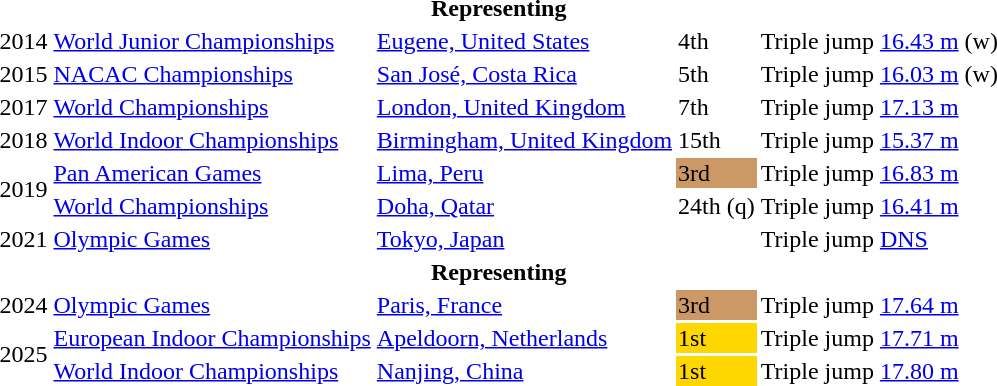<table>
<tr>
<th colspan="6">Representing </th>
</tr>
<tr>
<td>2014</td>
<td><a href='#'>World Junior Championships</a></td>
<td><a href='#'>Eugene, United States</a></td>
<td>4th</td>
<td>Triple jump</td>
<td><a href='#'>16.43 m</a> (w)</td>
</tr>
<tr>
<td>2015</td>
<td><a href='#'>NACAC Championships</a></td>
<td><a href='#'>San José, Costa Rica</a></td>
<td>5th</td>
<td>Triple jump</td>
<td><a href='#'>16.03 m</a> (w)</td>
</tr>
<tr>
<td>2017</td>
<td><a href='#'>World Championships</a></td>
<td><a href='#'>London, United Kingdom</a></td>
<td>7th</td>
<td>Triple jump</td>
<td><a href='#'>17.13 m</a></td>
</tr>
<tr>
<td>2018</td>
<td><a href='#'>World Indoor Championships</a></td>
<td><a href='#'>Birmingham, United Kingdom</a></td>
<td>15th</td>
<td>Triple jump</td>
<td><a href='#'>15.37 m</a></td>
</tr>
<tr>
<td rowspan=2>2019</td>
<td><a href='#'>Pan American Games</a></td>
<td><a href='#'>Lima, Peru</a></td>
<td bgcolor=cc9966>3rd</td>
<td>Triple jump</td>
<td><a href='#'>16.83 m</a></td>
</tr>
<tr>
<td><a href='#'>World Championships</a></td>
<td><a href='#'>Doha, Qatar</a></td>
<td>24th (q)</td>
<td>Triple jump</td>
<td><a href='#'>16.41 m</a></td>
</tr>
<tr>
<td>2021</td>
<td><a href='#'>Olympic Games</a></td>
<td><a href='#'>Tokyo, Japan</a></td>
<td></td>
<td>Triple jump</td>
<td><a href='#'>DNS</a></td>
</tr>
<tr>
<th colspan="6">Representing </th>
</tr>
<tr>
<td>2024</td>
<td><a href='#'>Olympic Games</a></td>
<td><a href='#'>Paris, France</a></td>
<td bgcolor=cc9966>3rd</td>
<td>Triple jump</td>
<td><a href='#'>17.64 m</a></td>
</tr>
<tr>
<td rowspan=2>2025</td>
<td><a href='#'>European Indoor Championships</a></td>
<td><a href='#'>Apeldoorn, Netherlands</a></td>
<td bgcolor=gold>1st</td>
<td>Triple jump</td>
<td><a href='#'>17.71 m</a></td>
</tr>
<tr>
<td><a href='#'>World Indoor Championships</a></td>
<td><a href='#'>Nanjing, China</a></td>
<td bgcolor=gold>1st</td>
<td>Triple jump</td>
<td><a href='#'>17.80 m</a></td>
</tr>
</table>
